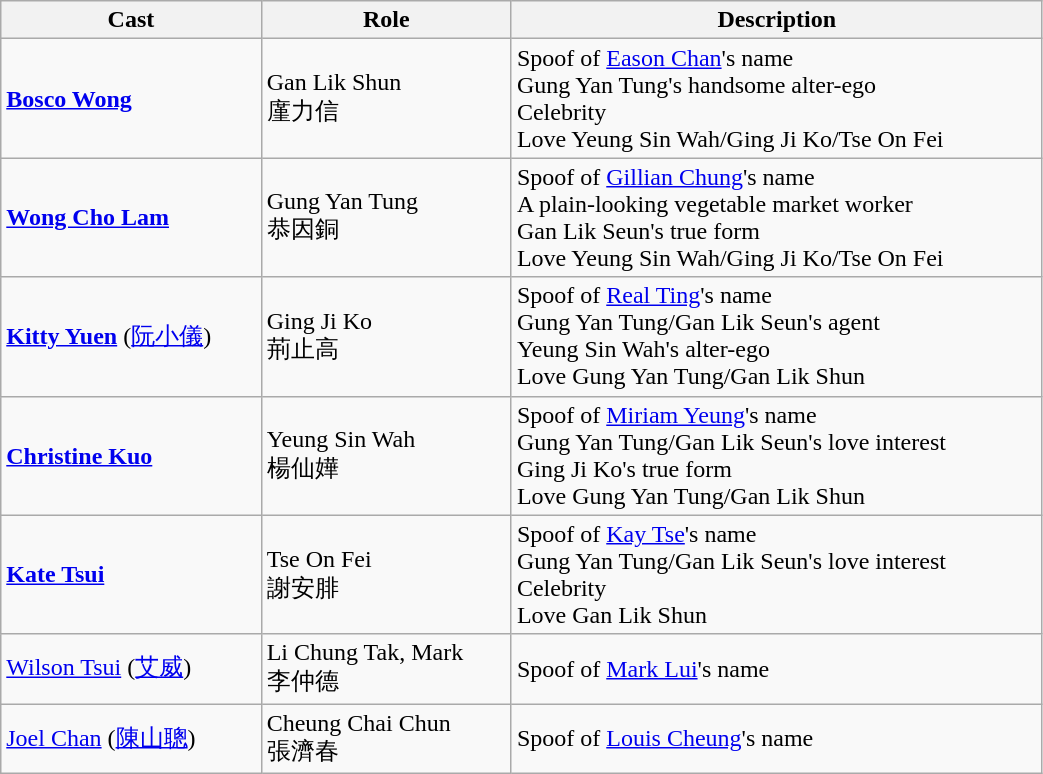<table class="wikitable" width="55%">
<tr>
<th>Cast</th>
<th>Role</th>
<th>Description</th>
</tr>
<tr>
<td><strong><a href='#'>Bosco Wong</a></strong></td>
<td>Gan Lik Shun <br> 廑力信</td>
<td>Spoof of <a href='#'>Eason Chan</a>'s name<br>Gung Yan Tung's handsome alter-ego <br> Celebrity <br> Love Yeung Sin Wah/Ging Ji Ko/Tse On Fei</td>
</tr>
<tr>
<td><strong><a href='#'>Wong Cho Lam</a></strong></td>
<td>Gung Yan Tung <br> 恭因銅</td>
<td>Spoof of <a href='#'>Gillian Chung</a>'s name<br>A plain-looking vegetable market worker <br> Gan Lik Seun's true form <br> Love Yeung Sin Wah/Ging Ji Ko/Tse On Fei</td>
</tr>
<tr>
<td><strong><a href='#'>Kitty Yuen</a></strong> (<a href='#'>阮小儀</a>)</td>
<td>Ging Ji Ko <br> 荊止高</td>
<td>Spoof of <a href='#'>Real Ting</a>'s name<br>Gung Yan Tung/Gan Lik Seun's agent <br> Yeung Sin Wah's alter-ego <br> Love Gung Yan Tung/Gan Lik Shun</td>
</tr>
<tr>
<td><strong><a href='#'>Christine Kuo</a></strong></td>
<td>Yeung Sin Wah <br> 楊仙嬅</td>
<td>Spoof of <a href='#'>Miriam Yeung</a>'s name<br>Gung Yan Tung/Gan Lik Seun's love interest <br> Ging Ji Ko's true form <br> Love Gung Yan Tung/Gan Lik Shun</td>
</tr>
<tr>
<td><strong><a href='#'>Kate Tsui</a></strong></td>
<td>Tse On Fei <br> 謝安腓</td>
<td>Spoof of <a href='#'>Kay Tse</a>'s name<br>Gung Yan Tung/Gan Lik Seun's love interest <br> Celebrity <br> Love Gan Lik Shun</td>
</tr>
<tr>
<td><a href='#'>Wilson Tsui</a> (<a href='#'>艾威</a>)</td>
<td>Li Chung Tak, Mark <br> 李仲德</td>
<td>Spoof of <a href='#'>Mark Lui</a>'s name</td>
</tr>
<tr>
<td><a href='#'>Joel Chan</a> (<a href='#'>陳山聰</a>)</td>
<td>Cheung Chai Chun <br> 張濟春</td>
<td>Spoof of <a href='#'>Louis Cheung</a>'s name</td>
</tr>
</table>
